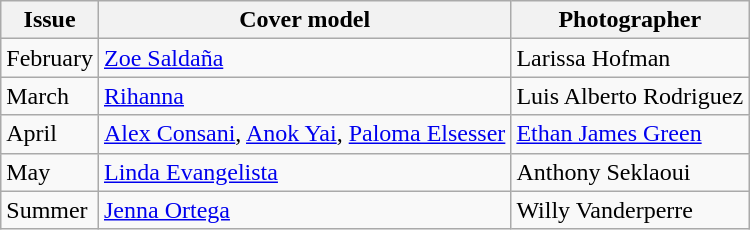<table class="sortable wikitable">
<tr>
<th>Issue</th>
<th>Cover model</th>
<th>Photographer</th>
</tr>
<tr>
<td>February</td>
<td><a href='#'>Zoe Saldaña</a></td>
<td>Larissa Hofman</td>
</tr>
<tr>
<td>March</td>
<td><a href='#'>Rihanna</a></td>
<td>Luis Alberto Rodriguez</td>
</tr>
<tr>
<td>April</td>
<td><a href='#'>Alex Consani</a>, <a href='#'>Anok Yai</a>, <a href='#'>Paloma Elsesser</a></td>
<td><a href='#'>Ethan James Green</a></td>
</tr>
<tr>
<td>May</td>
<td><a href='#'>Linda Evangelista</a></td>
<td>Anthony Seklaoui</td>
</tr>
<tr>
<td>Summer</td>
<td><a href='#'>Jenna Ortega</a></td>
<td>Willy Vanderperre</td>
</tr>
</table>
